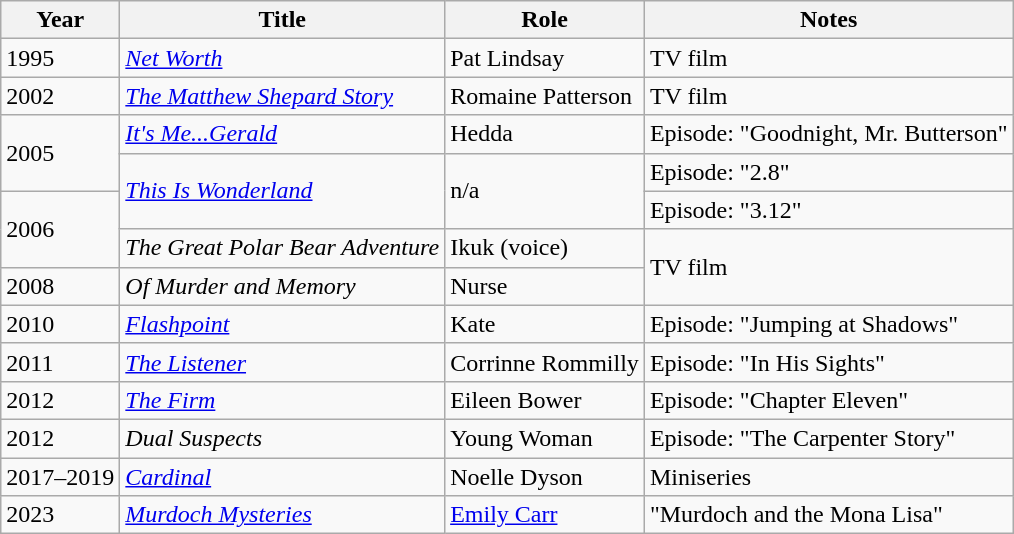<table class="wikitable sortable">
<tr>
<th>Year</th>
<th>Title</th>
<th>Role</th>
<th class="unsortable">Notes</th>
</tr>
<tr>
<td>1995</td>
<td><em><a href='#'>Net Worth</a></em></td>
<td>Pat Lindsay</td>
<td>TV film</td>
</tr>
<tr>
<td>2002</td>
<td data-sort-value="Matthew Shepard Story, The"><em><a href='#'>The Matthew Shepard Story</a></em></td>
<td>Romaine Patterson</td>
<td>TV film</td>
</tr>
<tr>
<td rowspan=2>2005</td>
<td><em><a href='#'>It's Me...Gerald</a></em></td>
<td>Hedda</td>
<td>Episode: "Goodnight, Mr. Butterson"</td>
</tr>
<tr>
<td rowspan=2><em><a href='#'>This Is Wonderland</a></em></td>
<td rowspan=2>n/a</td>
<td>Episode: "2.8"</td>
</tr>
<tr>
<td rowspan=2>2006</td>
<td>Episode: "3.12"</td>
</tr>
<tr>
<td data-sort-value="Great Polar Bear Adventure, The"><em>The Great Polar Bear Adventure</em></td>
<td>Ikuk (voice)</td>
<td rowspan=2>TV film</td>
</tr>
<tr>
<td>2008</td>
<td><em>Of Murder and Memory</em></td>
<td>Nurse</td>
</tr>
<tr>
<td>2010</td>
<td><em><a href='#'>Flashpoint</a></em></td>
<td>Kate</td>
<td>Episode: "Jumping at Shadows"</td>
</tr>
<tr>
<td>2011</td>
<td data-sort-value="Listener, The"><em><a href='#'>The Listener</a></em></td>
<td>Corrinne Rommilly</td>
<td>Episode: "In His Sights"</td>
</tr>
<tr>
<td>2012</td>
<td data-sort-value="Firm, The"><em><a href='#'>The Firm</a></em></td>
<td>Eileen Bower</td>
<td>Episode: "Chapter Eleven"</td>
</tr>
<tr>
<td>2012</td>
<td><em>Dual Suspects</em></td>
<td>Young Woman</td>
<td>Episode: "The Carpenter Story"</td>
</tr>
<tr>
<td>2017–2019</td>
<td><em><a href='#'>Cardinal</a></em></td>
<td>Noelle Dyson</td>
<td>Miniseries</td>
</tr>
<tr>
<td>2023</td>
<td><em><a href='#'>Murdoch Mysteries</a></em></td>
<td><a href='#'>Emily Carr</a></td>
<td>"Murdoch and the Mona Lisa"</td>
</tr>
</table>
